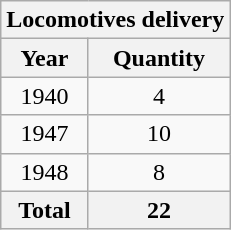<table class="wikitable">
<tr>
<th colspan="2">Locomotives delivery</th>
</tr>
<tr>
<th align="center">Year</th>
<th align="center">Quantity</th>
</tr>
<tr>
<td align="center">1940</td>
<td align="center">4</td>
</tr>
<tr>
<td align="center">1947</td>
<td align="center">10</td>
</tr>
<tr>
<td align="center">1948</td>
<td align="center">8</td>
</tr>
<tr>
<th align="center">Total</th>
<th align="center">22</th>
</tr>
</table>
